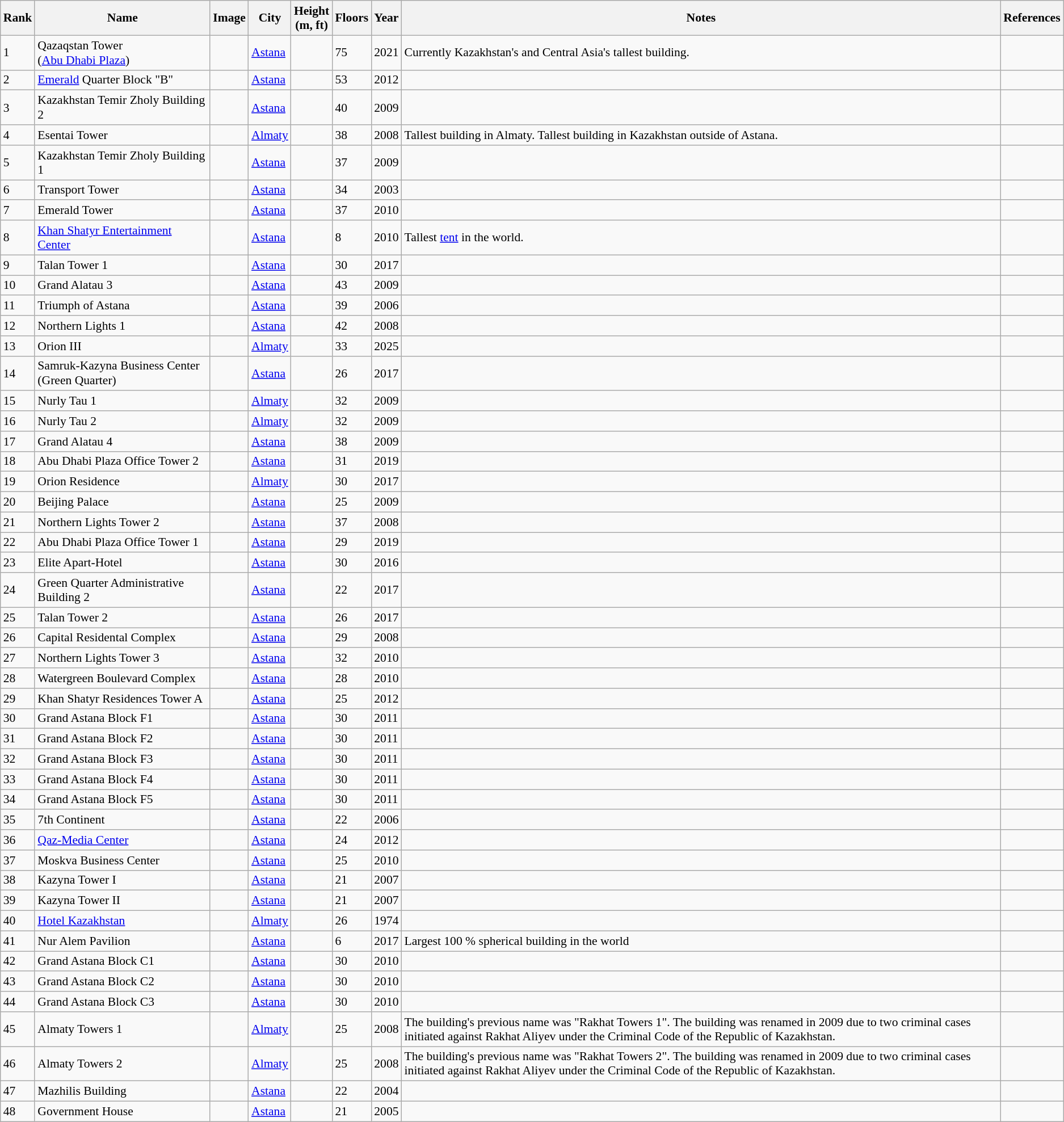<table class="wikitable" style="font-size:90%;">
<tr>
<th>Rank</th>
<th>Name</th>
<th class="unsortable">Image</th>
<th>City</th>
<th>Height<br>(m, ft)</th>
<th>Floors</th>
<th>Year</th>
<th>Notes</th>
<th>References</th>
</tr>
<tr>
<td>1</td>
<td>Qazaqstan Tower<br>(<a href='#'>Abu Dhabi Plaza</a>)</td>
<td></td>
<td><a href='#'>Astana</a></td>
<td></td>
<td>75</td>
<td>2021</td>
<td>Currently Kazakhstan's and Central Asia's tallest building.</td>
<td></td>
</tr>
<tr>
<td>2</td>
<td><a href='#'>Emerald</a> Quarter Block "B"</td>
<td></td>
<td><a href='#'>Astana</a></td>
<td></td>
<td>53</td>
<td>2012</td>
<td></td>
<td></td>
</tr>
<tr>
<td>3</td>
<td>Kazakhstan Temir Zholy Building 2</td>
<td></td>
<td><a href='#'>Astana</a></td>
<td></td>
<td>40</td>
<td>2009</td>
<td></td>
<td></td>
</tr>
<tr>
<td>4</td>
<td>Esentai Tower</td>
<td></td>
<td><a href='#'>Almaty</a></td>
<td></td>
<td>38</td>
<td>2008</td>
<td>Tallest building in Almaty. Tallest building in Kazakhstan outside of Astana.</td>
<td></td>
</tr>
<tr>
<td>5</td>
<td>Kazakhstan Temir Zholy Building 1</td>
<td></td>
<td><a href='#'>Astana</a></td>
<td></td>
<td>37</td>
<td>2009</td>
<td></td>
<td></td>
</tr>
<tr>
<td>6</td>
<td>Transport Tower</td>
<td></td>
<td><a href='#'>Astana</a></td>
<td></td>
<td>34</td>
<td>2003</td>
<td></td>
<td></td>
</tr>
<tr>
<td>7</td>
<td>Emerald Tower</td>
<td></td>
<td><a href='#'>Astana</a></td>
<td></td>
<td>37</td>
<td>2010</td>
<td></td>
<td></td>
</tr>
<tr>
<td>8</td>
<td><a href='#'>Khan Shatyr Entertainment Center</a></td>
<td></td>
<td><a href='#'>Astana</a></td>
<td></td>
<td>8</td>
<td>2010</td>
<td>Tallest <a href='#'>tent</a> in the world.</td>
<td></td>
</tr>
<tr>
<td>9</td>
<td>Talan Tower 1</td>
<td></td>
<td><a href='#'>Astana</a></td>
<td></td>
<td>30</td>
<td>2017</td>
<td></td>
<td></td>
</tr>
<tr>
<td>10</td>
<td>Grand Alatau 3</td>
<td></td>
<td><a href='#'>Astana</a></td>
<td></td>
<td>43</td>
<td>2009</td>
<td></td>
<td></td>
</tr>
<tr>
<td>11</td>
<td>Triumph of Astana</td>
<td></td>
<td><a href='#'>Astana</a></td>
<td></td>
<td>39</td>
<td>2006</td>
<td></td>
<td></td>
</tr>
<tr>
<td>12</td>
<td>Northern Lights 1</td>
<td></td>
<td><a href='#'>Astana</a></td>
<td></td>
<td>42</td>
<td>2008</td>
<td></td>
<td></td>
</tr>
<tr>
<td>13</td>
<td>Orion III</td>
<td></td>
<td><a href='#'>Almaty</a></td>
<td></td>
<td>33</td>
<td>2025</td>
<td></td>
<td></td>
</tr>
<tr>
<td>14</td>
<td>Samruk-Kazyna Business Center (Green Quarter)</td>
<td></td>
<td><a href='#'>Astana</a></td>
<td></td>
<td>26</td>
<td>2017</td>
<td></td>
<td></td>
</tr>
<tr>
<td>15</td>
<td>Nurly Tau 1</td>
<td></td>
<td><a href='#'>Almaty</a></td>
<td></td>
<td>32</td>
<td>2009</td>
<td></td>
<td></td>
</tr>
<tr>
<td>16</td>
<td>Nurly Tau 2</td>
<td></td>
<td><a href='#'>Almaty</a></td>
<td></td>
<td>32</td>
<td>2009</td>
<td></td>
<td></td>
</tr>
<tr>
<td>17</td>
<td>Grand Alatau 4</td>
<td></td>
<td><a href='#'>Astana</a></td>
<td></td>
<td>38</td>
<td>2009</td>
<td></td>
<td></td>
</tr>
<tr>
<td>18</td>
<td>Abu Dhabi Plaza Office Tower 2</td>
<td></td>
<td><a href='#'>Astana</a></td>
<td></td>
<td>31</td>
<td>2019</td>
<td></td>
<td></td>
</tr>
<tr>
<td>19</td>
<td>Orion Residence</td>
<td></td>
<td><a href='#'>Almaty</a></td>
<td></td>
<td>30</td>
<td>2017</td>
<td></td>
<td></td>
</tr>
<tr>
<td>20</td>
<td>Beijing Palace</td>
<td></td>
<td><a href='#'>Astana</a></td>
<td></td>
<td>25</td>
<td>2009</td>
<td></td>
<td></td>
</tr>
<tr>
<td>21</td>
<td>Northern Lights Tower 2</td>
<td></td>
<td><a href='#'>Astana</a></td>
<td></td>
<td>37</td>
<td>2008</td>
<td></td>
<td></td>
</tr>
<tr>
<td>22</td>
<td>Abu Dhabi Plaza Office Tower 1</td>
<td></td>
<td><a href='#'>Astana</a></td>
<td></td>
<td>29</td>
<td>2019</td>
<td></td>
<td></td>
</tr>
<tr>
<td>23</td>
<td>Elite Apart-Hotel</td>
<td></td>
<td><a href='#'>Astana</a></td>
<td></td>
<td>30</td>
<td>2016</td>
<td></td>
<td></td>
</tr>
<tr>
<td>24</td>
<td>Green Quarter Administrative Building 2</td>
<td></td>
<td><a href='#'>Astana</a></td>
<td></td>
<td>22</td>
<td>2017</td>
<td></td>
<td></td>
</tr>
<tr>
<td>25</td>
<td>Talan Tower 2</td>
<td></td>
<td><a href='#'>Astana</a></td>
<td></td>
<td>26</td>
<td>2017</td>
<td></td>
<td></td>
</tr>
<tr>
<td>26</td>
<td>Capital Residental Complex</td>
<td></td>
<td><a href='#'>Astana</a></td>
<td></td>
<td>29</td>
<td>2008</td>
<td></td>
<td></td>
</tr>
<tr>
<td>27</td>
<td>Northern Lights Tower 3</td>
<td></td>
<td><a href='#'>Astana</a></td>
<td></td>
<td>32</td>
<td>2010</td>
<td></td>
<td></td>
</tr>
<tr>
<td>28</td>
<td>Watergreen Boulevard Complex</td>
<td></td>
<td><a href='#'>Astana</a></td>
<td></td>
<td>28</td>
<td>2010</td>
<td></td>
<td></td>
</tr>
<tr>
<td>29</td>
<td>Khan Shatyr Residences Tower A</td>
<td></td>
<td><a href='#'>Astana</a></td>
<td></td>
<td>25</td>
<td>2012</td>
<td></td>
<td></td>
</tr>
<tr>
<td>30</td>
<td>Grand Astana Block F1</td>
<td></td>
<td><a href='#'>Astana</a></td>
<td></td>
<td>30</td>
<td>2011</td>
<td></td>
<td></td>
</tr>
<tr>
<td>31</td>
<td>Grand Astana Block F2</td>
<td></td>
<td><a href='#'>Astana</a></td>
<td></td>
<td>30</td>
<td>2011</td>
<td></td>
<td></td>
</tr>
<tr>
<td>32</td>
<td>Grand Astana Block F3</td>
<td></td>
<td><a href='#'>Astana</a></td>
<td></td>
<td>30</td>
<td>2011</td>
<td></td>
<td></td>
</tr>
<tr>
<td>33</td>
<td>Grand Astana Block F4</td>
<td></td>
<td><a href='#'>Astana</a></td>
<td></td>
<td>30</td>
<td>2011</td>
<td></td>
<td></td>
</tr>
<tr>
<td>34</td>
<td>Grand Astana Block F5</td>
<td></td>
<td><a href='#'>Astana</a></td>
<td></td>
<td>30</td>
<td>2011</td>
<td></td>
<td></td>
</tr>
<tr>
<td>35</td>
<td>7th Continent</td>
<td></td>
<td><a href='#'>Astana</a></td>
<td></td>
<td>22</td>
<td>2006</td>
<td></td>
<td></td>
</tr>
<tr>
<td>36</td>
<td><a href='#'>Qaz-Media Center</a></td>
<td></td>
<td><a href='#'>Astana</a></td>
<td></td>
<td>24</td>
<td>2012</td>
<td></td>
<td></td>
</tr>
<tr>
<td>37</td>
<td>Moskva Business Center</td>
<td></td>
<td><a href='#'>Astana</a></td>
<td></td>
<td>25</td>
<td>2010</td>
<td></td>
<td></td>
</tr>
<tr>
<td>38</td>
<td>Kazyna Tower I</td>
<td></td>
<td><a href='#'>Astana</a></td>
<td></td>
<td>21</td>
<td>2007</td>
<td></td>
<td></td>
</tr>
<tr>
<td>39</td>
<td>Kazyna Tower II</td>
<td></td>
<td><a href='#'>Astana</a></td>
<td></td>
<td>21</td>
<td>2007</td>
<td></td>
<td></td>
</tr>
<tr>
<td>40</td>
<td><a href='#'>Hotel Kazakhstan</a></td>
<td></td>
<td><a href='#'>Almaty</a></td>
<td></td>
<td>26</td>
<td>1974</td>
<td></td>
<td></td>
</tr>
<tr>
<td>41</td>
<td>Nur Alem Pavilion</td>
<td></td>
<td><a href='#'>Astana</a></td>
<td></td>
<td>6</td>
<td>2017</td>
<td>Largest 100 % spherical building in the world</td>
<td></td>
</tr>
<tr>
<td>42</td>
<td>Grand Astana Block C1</td>
<td></td>
<td><a href='#'>Astana</a></td>
<td></td>
<td>30</td>
<td>2010</td>
<td></td>
<td></td>
</tr>
<tr>
<td>43</td>
<td>Grand Astana Block C2</td>
<td></td>
<td><a href='#'>Astana</a></td>
<td></td>
<td>30</td>
<td>2010</td>
<td></td>
<td></td>
</tr>
<tr>
<td>44</td>
<td>Grand Astana Block C3</td>
<td></td>
<td><a href='#'>Astana</a></td>
<td></td>
<td>30</td>
<td>2010</td>
<td></td>
<td></td>
</tr>
<tr>
<td>45</td>
<td>Almaty Towers 1</td>
<td></td>
<td><a href='#'>Almaty</a></td>
<td></td>
<td>25</td>
<td>2008</td>
<td>The building's previous name was "Rakhat Towers 1". The building was renamed in 2009 due to two criminal cases initiated against Rakhat Aliyev under the Criminal Code of the Republic of Kazakhstan.</td>
<td></td>
</tr>
<tr>
<td>46</td>
<td>Almaty Towers 2</td>
<td></td>
<td><a href='#'>Almaty</a></td>
<td></td>
<td>25</td>
<td>2008</td>
<td>The building's previous name was "Rakhat Towers 2". The building was renamed in 2009 due to two criminal cases initiated against Rakhat Aliyev under the Criminal Code of the Republic of Kazakhstan.</td>
<td></td>
</tr>
<tr>
<td>47</td>
<td>Mazhilis Building</td>
<td></td>
<td><a href='#'>Astana</a></td>
<td></td>
<td>22</td>
<td>2004</td>
<td></td>
<td></td>
</tr>
<tr>
<td>48</td>
<td>Government House</td>
<td></td>
<td><a href='#'>Astana</a></td>
<td></td>
<td>21</td>
<td>2005</td>
<td></td>
<td></td>
</tr>
</table>
